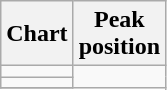<table class="wikitable sortable plainrowheaders">
<tr>
<th>Chart</th>
<th>Peak<br>position</th>
</tr>
<tr>
<td></td>
</tr>
<tr>
<td></td>
</tr>
<tr>
</tr>
</table>
